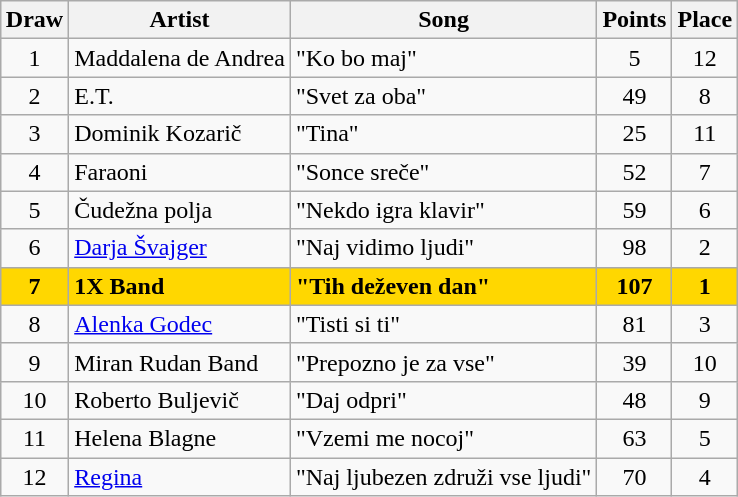<table class="sortable wikitable" style="margin: 1em auto 1em auto; text-align:center">
<tr>
<th>Draw</th>
<th>Artist</th>
<th>Song</th>
<th>Points</th>
<th>Place</th>
</tr>
<tr>
<td>1</td>
<td align="left">Maddalena de Andrea</td>
<td align="left">"Ko bo maj"</td>
<td>5</td>
<td>12</td>
</tr>
<tr>
<td>2</td>
<td align="left">E.T.</td>
<td align="left">"Svet za oba"</td>
<td>49</td>
<td>8</td>
</tr>
<tr>
<td>3</td>
<td align="left">Dominik Kozarič</td>
<td align="left">"Tina"</td>
<td>25</td>
<td>11</td>
</tr>
<tr>
<td>4</td>
<td align="left">Faraoni</td>
<td align="left">"Sonce sreče"</td>
<td>52</td>
<td>7</td>
</tr>
<tr>
<td>5</td>
<td align="left">Čudežna polja</td>
<td align="left">"Nekdo igra klavir"</td>
<td>59</td>
<td>6</td>
</tr>
<tr>
<td>6</td>
<td align="left"><a href='#'>Darja Švajger</a></td>
<td align="left">"Naj vidimo ljudi"</td>
<td>98</td>
<td>2</td>
</tr>
<tr style="background:gold; font-weight:bold;">
<td>7</td>
<td align="left">1X Band</td>
<td align="left">"Tih deževen dan"</td>
<td>107</td>
<td>1</td>
</tr>
<tr>
<td>8</td>
<td align="left"><a href='#'>Alenka Godec</a></td>
<td align="left">"Tisti si ti"</td>
<td>81</td>
<td>3</td>
</tr>
<tr>
<td>9</td>
<td align="left">Miran Rudan Band</td>
<td align="left">"Prepozno je za vse"</td>
<td>39</td>
<td>10</td>
</tr>
<tr>
<td>10</td>
<td align="left">Roberto Buljevič</td>
<td align="left">"Daj odpri"</td>
<td>48</td>
<td>9</td>
</tr>
<tr>
<td>11</td>
<td align="left">Helena Blagne</td>
<td align="left">"Vzemi me nocoj"</td>
<td>63</td>
<td>5</td>
</tr>
<tr>
<td>12</td>
<td align="left"><a href='#'>Regina</a></td>
<td align="left">"Naj ljubezen združi vse ljudi"</td>
<td>70</td>
<td>4</td>
</tr>
</table>
